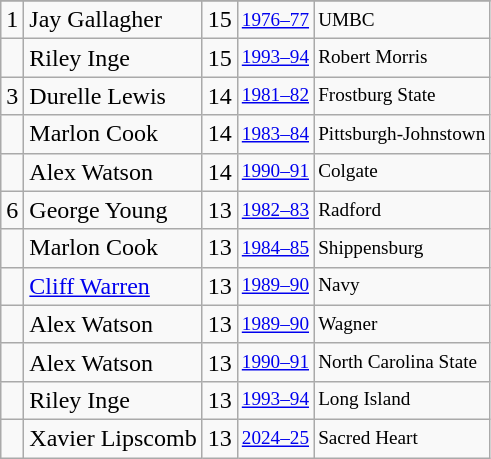<table class="wikitable">
<tr>
</tr>
<tr>
<td>1</td>
<td>Jay Gallagher</td>
<td>15</td>
<td style="font-size:80%;"><a href='#'>1976–77</a></td>
<td style="font-size:80%;">UMBC</td>
</tr>
<tr>
<td></td>
<td>Riley Inge</td>
<td>15</td>
<td style="font-size:80%;"><a href='#'>1993–94</a></td>
<td style="font-size:80%;">Robert Morris</td>
</tr>
<tr>
<td>3</td>
<td>Durelle Lewis</td>
<td>14</td>
<td style="font-size:80%;"><a href='#'>1981–82</a></td>
<td style="font-size:80%;">Frostburg State</td>
</tr>
<tr>
<td></td>
<td>Marlon Cook</td>
<td>14</td>
<td style="font-size:80%;"><a href='#'>1983–84</a></td>
<td style="font-size:80%;">Pittsburgh-Johnstown</td>
</tr>
<tr>
<td></td>
<td>Alex Watson</td>
<td>14</td>
<td style="font-size:80%;"><a href='#'>1990–91</a></td>
<td style="font-size:80%;">Colgate</td>
</tr>
<tr>
<td>6</td>
<td>George Young</td>
<td>13</td>
<td style="font-size:80%;"><a href='#'>1982–83</a></td>
<td style="font-size:80%;">Radford</td>
</tr>
<tr>
<td></td>
<td>Marlon Cook</td>
<td>13</td>
<td style="font-size:80%;"><a href='#'>1984–85</a></td>
<td style="font-size:80%;">Shippensburg</td>
</tr>
<tr>
<td></td>
<td><a href='#'>Cliff Warren</a></td>
<td>13</td>
<td style="font-size:80%;"><a href='#'>1989–90</a></td>
<td style="font-size:80%;">Navy</td>
</tr>
<tr>
<td></td>
<td>Alex Watson</td>
<td>13</td>
<td style="font-size:80%;"><a href='#'>1989–90</a></td>
<td style="font-size:80%;">Wagner</td>
</tr>
<tr>
<td></td>
<td>Alex Watson</td>
<td>13</td>
<td style="font-size:80%;"><a href='#'>1990–91</a></td>
<td style="font-size:80%;">North Carolina State</td>
</tr>
<tr>
<td></td>
<td>Riley Inge</td>
<td>13</td>
<td style="font-size:80%;"><a href='#'>1993–94</a></td>
<td style="font-size:80%;">Long Island</td>
</tr>
<tr>
<td></td>
<td>Xavier Lipscomb</td>
<td>13</td>
<td style="font-size:80%;"><a href='#'>2024–25</a></td>
<td style="font-size:80%;">Sacred Heart</td>
</tr>
</table>
